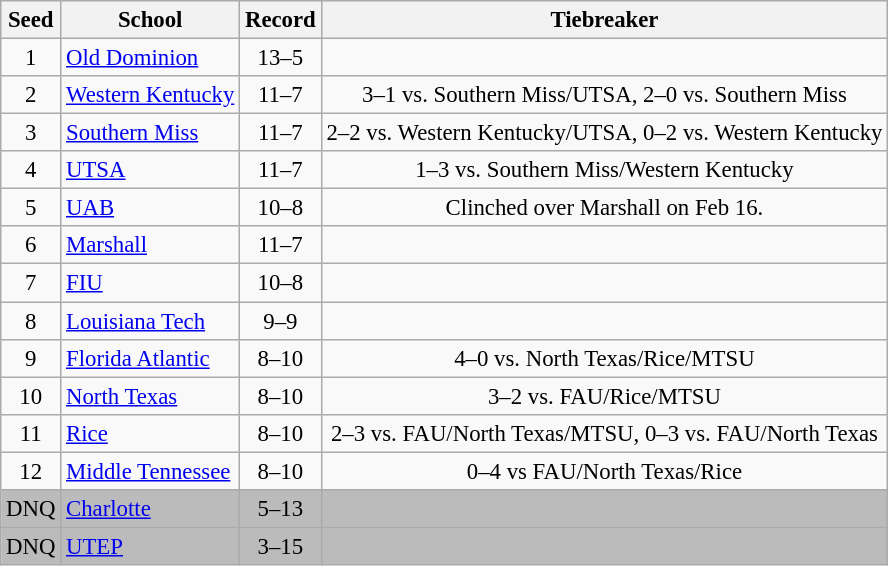<table class="wikitable" style="white-space:nowrap; font-size:95%; text-align:center">
<tr>
<th>Seed</th>
<th>School</th>
<th>Record</th>
<th>Tiebreaker</th>
</tr>
<tr>
<td>1</td>
<td align=left><a href='#'>Old Dominion</a></td>
<td>13–5</td>
<td></td>
</tr>
<tr>
<td>2</td>
<td align=left><a href='#'>Western Kentucky</a></td>
<td>11–7</td>
<td>3–1 vs. Southern Miss/UTSA, 2–0 vs. Southern Miss</td>
</tr>
<tr>
<td>3</td>
<td align=left><a href='#'>Southern Miss</a></td>
<td>11–7</td>
<td>2–2 vs. Western Kentucky/UTSA, 0–2 vs. Western Kentucky</td>
</tr>
<tr>
<td>4</td>
<td align=left><a href='#'>UTSA</a></td>
<td>11–7</td>
<td>1–3 vs. Southern Miss/Western Kentucky</td>
</tr>
<tr>
<td>5</td>
<td align=left><a href='#'>UAB</a></td>
<td>10–8</td>
<td>Clinched over Marshall on Feb 16.</td>
</tr>
<tr>
<td>6</td>
<td align=left><a href='#'>Marshall</a></td>
<td>11–7</td>
<td></td>
</tr>
<tr>
<td>7</td>
<td align=left><a href='#'>FIU</a></td>
<td>10–8</td>
<td></td>
</tr>
<tr>
<td>8</td>
<td align=left><a href='#'>Louisiana Tech</a></td>
<td>9–9</td>
<td></td>
</tr>
<tr>
<td>9</td>
<td align=left><a href='#'>Florida Atlantic</a></td>
<td>8–10</td>
<td>4–0 vs. North Texas/Rice/MTSU</td>
</tr>
<tr>
<td>10</td>
<td align=left><a href='#'>North Texas</a></td>
<td>8–10</td>
<td>3–2 vs. FAU/Rice/MTSU</td>
</tr>
<tr>
<td>11</td>
<td align=left><a href='#'>Rice</a></td>
<td>8–10</td>
<td>2–3 vs. FAU/North Texas/MTSU, 0–3 vs. FAU/North Texas</td>
</tr>
<tr>
<td>12</td>
<td align=left><a href='#'>Middle Tennessee</a></td>
<td>8–10</td>
<td>0–4 vs FAU/North Texas/Rice</td>
</tr>
<tr bgcolor=#bbbbbb>
<td>DNQ</td>
<td align=left><a href='#'>Charlotte</a></td>
<td>5–13</td>
<td></td>
</tr>
<tr bgcolor=#bbbbbb>
<td>DNQ</td>
<td align=left><a href='#'>UTEP</a></td>
<td>3–15</td>
<td></td>
</tr>
</table>
